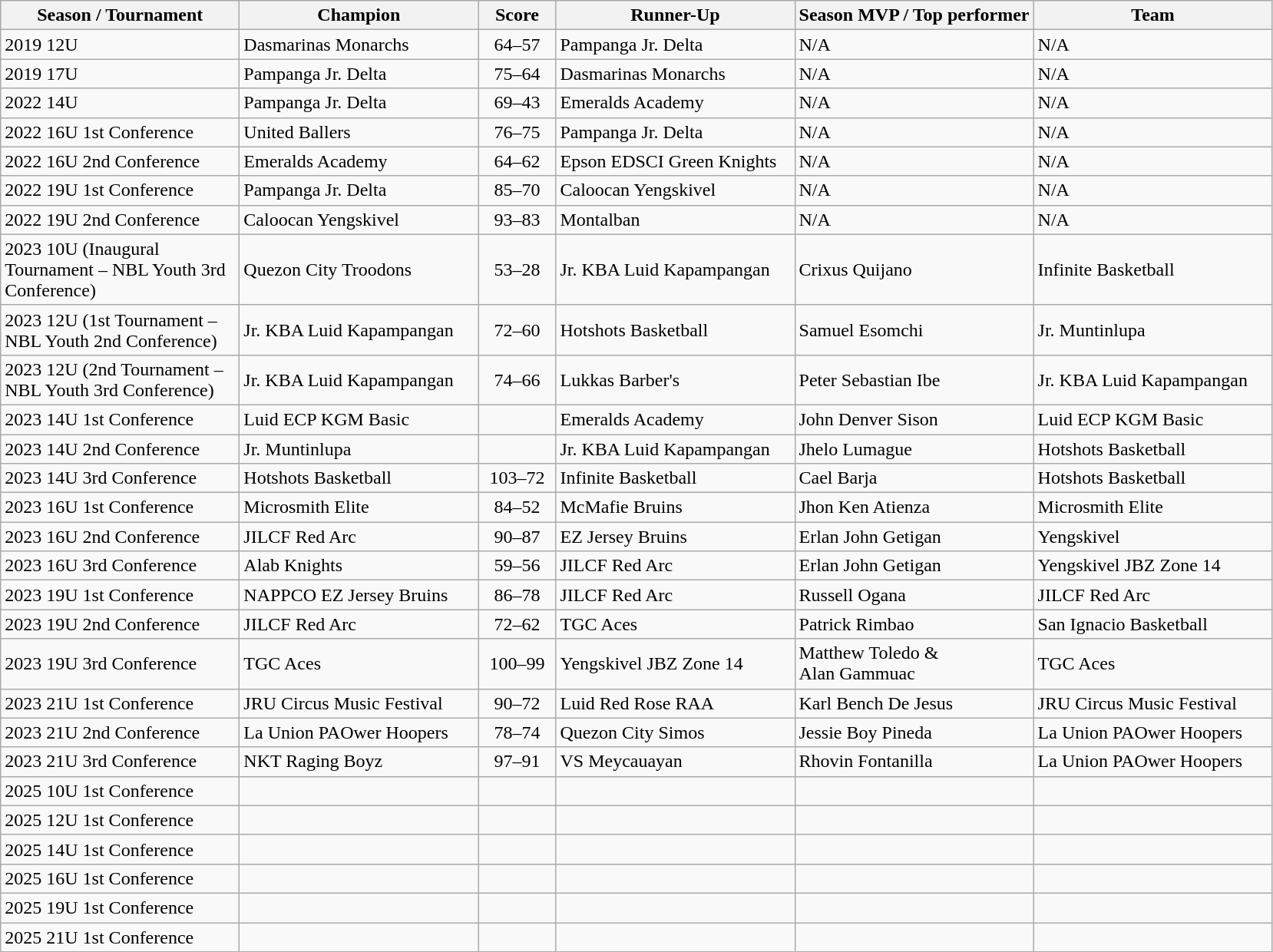<table class="wikitable">
<tr>
<th style="width:200px;">Season / Tournament</th>
<th style="width:200px;">Champion</th>
<th style="width:60px;">Score</th>
<th style="width:200px;">Runner-Up</th>
<th style="width:200px;">Season MVP / Top performer</th>
<th style="width:200px;">Team</th>
</tr>
<tr>
<td>2019 12U</td>
<td>Dasmarinas Monarchs</td>
<td align=center>64–57</td>
<td>Pampanga Jr. Delta</td>
<td>N/A</td>
<td>N/A</td>
</tr>
<tr>
<td>2019 17U</td>
<td>Pampanga Jr. Delta</td>
<td align=center>75–64</td>
<td>Dasmarinas Monarchs</td>
<td>N/A</td>
<td>N/A</td>
</tr>
<tr>
<td>2022 14U</td>
<td>Pampanga Jr. Delta</td>
<td align=center>69–43</td>
<td>Emeralds Academy</td>
<td>N/A</td>
<td>N/A</td>
</tr>
<tr>
<td>2022 16U 1st Conference</td>
<td>United Ballers</td>
<td align=center>76–75</td>
<td>Pampanga Jr. Delta</td>
<td>N/A</td>
<td>N/A</td>
</tr>
<tr>
<td>2022 16U 2nd Conference</td>
<td>Emeralds Academy</td>
<td align=center>64–62</td>
<td>Epson EDSCI Green Knights</td>
<td>N/A</td>
<td>N/A</td>
</tr>
<tr>
<td>2022 19U 1st Conference</td>
<td>Pampanga Jr. Delta</td>
<td align=center>85–70</td>
<td>Caloocan Yengskivel</td>
<td>N/A</td>
<td>N/A</td>
</tr>
<tr>
<td>2022 19U 2nd Conference</td>
<td>Caloocan Yengskivel</td>
<td align=center>93–83</td>
<td>Montalban</td>
<td>N/A</td>
<td>N/A</td>
</tr>
<tr>
<td>2023 10U (Inaugural Tournament – NBL Youth 3rd Conference)</td>
<td>Quezon City Troodons</td>
<td align=center>53–28</td>
<td>Jr. KBA Luid Kapampangan</td>
<td>Crixus Quijano</td>
<td>Infinite Basketball</td>
</tr>
<tr>
<td>2023 12U (1st Tournament – NBL Youth 2nd Conference)</td>
<td>Jr. KBA Luid Kapampangan</td>
<td align=center>72–60</td>
<td>Hotshots Basketball</td>
<td>Samuel Esomchi</td>
<td>Jr. Muntinlupa</td>
</tr>
<tr>
<td>2023 12U (2nd Tournament – NBL Youth 3rd Conference)</td>
<td>Jr. KBA Luid Kapampangan</td>
<td align=center>74–66</td>
<td>Lukkas Barber's</td>
<td>Peter Sebastian Ibe</td>
<td>Jr. KBA Luid Kapampangan</td>
</tr>
<tr>
<td>2023 14U 1st Conference</td>
<td>Luid ECP KGM Basic</td>
<td align=center></td>
<td>Emeralds Academy</td>
<td>John Denver Sison</td>
<td>Luid ECP KGM Basic</td>
</tr>
<tr>
<td>2023 14U 2nd Conference</td>
<td>Jr. Muntinlupa</td>
<td align=center></td>
<td>Jr. KBA Luid Kapampangan</td>
<td>Jhelo Lumague</td>
<td>Hotshots Basketball</td>
</tr>
<tr>
<td>2023 14U 3rd Conference</td>
<td>Hotshots Basketball</td>
<td align=center>103–72</td>
<td>Infinite Basketball</td>
<td>Cael Barja</td>
<td>Hotshots Basketball</td>
</tr>
<tr>
<td>2023 16U 1st Conference</td>
<td>Microsmith Elite</td>
<td align=center>84–52</td>
<td>McMafie Bruins</td>
<td>Jhon Ken Atienza</td>
<td>Microsmith Elite</td>
</tr>
<tr>
<td>2023 16U 2nd Conference</td>
<td>JILCF Red Arc</td>
<td align=center>90–87</td>
<td>EZ Jersey Bruins</td>
<td>Erlan John Getigan</td>
<td>Yengskivel</td>
</tr>
<tr>
<td>2023 16U 3rd Conference</td>
<td>Alab Knights</td>
<td align=center>59–56</td>
<td>JILCF Red Arc</td>
<td>Erlan John Getigan</td>
<td>Yengskivel JBZ Zone 14</td>
</tr>
<tr>
<td>2023 19U 1st Conference</td>
<td>NAPPCO EZ Jersey Bruins</td>
<td align=center>86–78</td>
<td>JILCF Red Arc</td>
<td>Russell Ogana</td>
<td>JILCF Red Arc</td>
</tr>
<tr>
<td>2023 19U 2nd Conference</td>
<td>JILCF Red Arc</td>
<td align=center>72–62</td>
<td>TGC Aces</td>
<td>Patrick Rimbao</td>
<td>San Ignacio Basketball</td>
</tr>
<tr>
<td>2023 19U 3rd Conference</td>
<td>TGC Aces</td>
<td align=center>100–99</td>
<td>Yengskivel JBZ Zone 14</td>
<td>Matthew Toledo & <br> Alan Gammuac</td>
<td>TGC Aces</td>
</tr>
<tr>
<td>2023 21U 1st Conference</td>
<td>JRU Circus Music Festival</td>
<td align=center>90–72</td>
<td>Luid Red Rose RAA</td>
<td>Karl Bench De Jesus</td>
<td>JRU Circus Music Festival</td>
</tr>
<tr>
<td>2023 21U 2nd Conference</td>
<td>La Union PAOwer Hoopers</td>
<td align=center>78–74</td>
<td>Quezon City Simos</td>
<td>Jessie Boy Pineda</td>
<td>La Union PAOwer Hoopers</td>
</tr>
<tr>
<td>2023 21U 3rd Conference</td>
<td>NKT Raging Boyz</td>
<td align=center>97–91</td>
<td>VS Meycauayan</td>
<td>Rhovin Fontanilla</td>
<td>La Union PAOwer Hoopers</td>
</tr>
<tr>
<td>2025 10U 1st Conference</td>
<td></td>
<td></td>
<td></td>
<td></td>
<td></td>
</tr>
<tr>
<td>2025 12U 1st Conference</td>
<td></td>
<td></td>
<td></td>
<td></td>
<td></td>
</tr>
<tr>
<td>2025 14U 1st Conference</td>
<td></td>
<td></td>
<td></td>
<td></td>
<td></td>
</tr>
<tr>
<td>2025 16U 1st Conference</td>
<td></td>
<td></td>
<td></td>
<td></td>
<td></td>
</tr>
<tr>
<td>2025 19U 1st Conference</td>
<td></td>
<td></td>
<td></td>
<td></td>
<td></td>
</tr>
<tr>
<td>2025 21U 1st Conference</td>
<td></td>
<td></td>
<td></td>
<td></td>
<td></td>
</tr>
</table>
